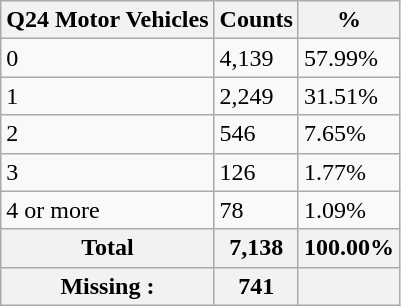<table class="wikitable sortable">
<tr>
<th>Q24 Motor Vehicles</th>
<th>Counts</th>
<th>%</th>
</tr>
<tr>
<td>0</td>
<td>4,139</td>
<td>57.99%</td>
</tr>
<tr>
<td>1</td>
<td>2,249</td>
<td>31.51%</td>
</tr>
<tr>
<td>2</td>
<td>546</td>
<td>7.65%</td>
</tr>
<tr>
<td>3</td>
<td>126</td>
<td>1.77%</td>
</tr>
<tr>
<td>4 or more</td>
<td>78</td>
<td>1.09%</td>
</tr>
<tr>
<th>Total</th>
<th>7,138</th>
<th>100.00%</th>
</tr>
<tr>
<th>Missing :</th>
<th>741</th>
<th></th>
</tr>
</table>
